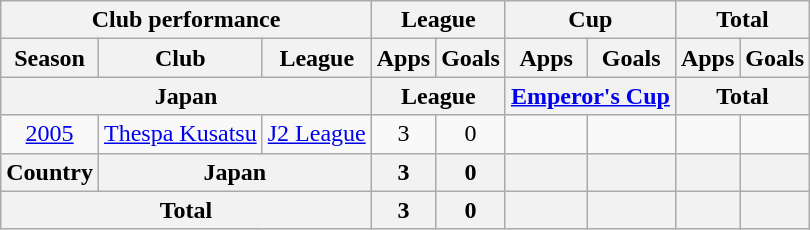<table class="wikitable" style="text-align:center;">
<tr>
<th colspan=3>Club performance</th>
<th colspan=2>League</th>
<th colspan=2>Cup</th>
<th colspan=2>Total</th>
</tr>
<tr>
<th>Season</th>
<th>Club</th>
<th>League</th>
<th>Apps</th>
<th>Goals</th>
<th>Apps</th>
<th>Goals</th>
<th>Apps</th>
<th>Goals</th>
</tr>
<tr>
<th colspan=3>Japan</th>
<th colspan=2>League</th>
<th colspan=2><a href='#'>Emperor's Cup</a></th>
<th colspan=2>Total</th>
</tr>
<tr>
<td><a href='#'>2005</a></td>
<td><a href='#'>Thespa Kusatsu</a></td>
<td><a href='#'>J2 League</a></td>
<td>3</td>
<td>0</td>
<td></td>
<td></td>
<td></td>
<td></td>
</tr>
<tr>
<th rowspan=1>Country</th>
<th colspan=2>Japan</th>
<th>3</th>
<th>0</th>
<th></th>
<th></th>
<th></th>
<th></th>
</tr>
<tr>
<th colspan=3>Total</th>
<th>3</th>
<th>0</th>
<th></th>
<th></th>
<th></th>
<th></th>
</tr>
</table>
